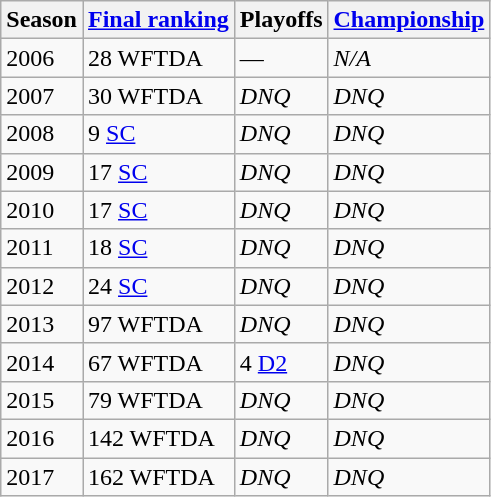<table class="wikitable sortable">
<tr>
<th>Season</th>
<th><a href='#'>Final ranking</a></th>
<th>Playoffs</th>
<th><a href='#'>Championship</a></th>
</tr>
<tr>
<td>2006</td>
<td>28 WFTDA</td>
<td>—</td>
<td><em>N/A</em></td>
</tr>
<tr>
<td>2007</td>
<td>30 WFTDA</td>
<td><em>DNQ</em></td>
<td><em>DNQ</em></td>
</tr>
<tr>
<td>2008</td>
<td>9 <a href='#'>SC</a></td>
<td><em>DNQ</em></td>
<td><em>DNQ</em></td>
</tr>
<tr>
<td>2009</td>
<td>17 <a href='#'>SC</a></td>
<td><em>DNQ</em></td>
<td><em>DNQ</em></td>
</tr>
<tr>
<td>2010</td>
<td>17 <a href='#'>SC</a></td>
<td><em>DNQ</em></td>
<td><em>DNQ</em></td>
</tr>
<tr>
<td>2011</td>
<td>18 <a href='#'>SC</a></td>
<td><em>DNQ</em></td>
<td><em>DNQ</em></td>
</tr>
<tr>
<td>2012</td>
<td>24 <a href='#'>SC</a></td>
<td><em>DNQ</em></td>
<td><em>DNQ</em></td>
</tr>
<tr>
<td>2013</td>
<td>97 WFTDA</td>
<td><em>DNQ</em></td>
<td><em>DNQ</em></td>
</tr>
<tr>
<td>2014</td>
<td>67 WFTDA</td>
<td>4 <a href='#'>D2</a></td>
<td><em>DNQ</em></td>
</tr>
<tr>
<td>2015</td>
<td>79 WFTDA</td>
<td><em>DNQ</em></td>
<td><em>DNQ</em></td>
</tr>
<tr>
<td>2016</td>
<td>142 WFTDA</td>
<td><em>DNQ</em></td>
<td><em>DNQ</em></td>
</tr>
<tr>
<td>2017</td>
<td>162 WFTDA</td>
<td><em>DNQ</em></td>
<td><em>DNQ</em></td>
</tr>
</table>
